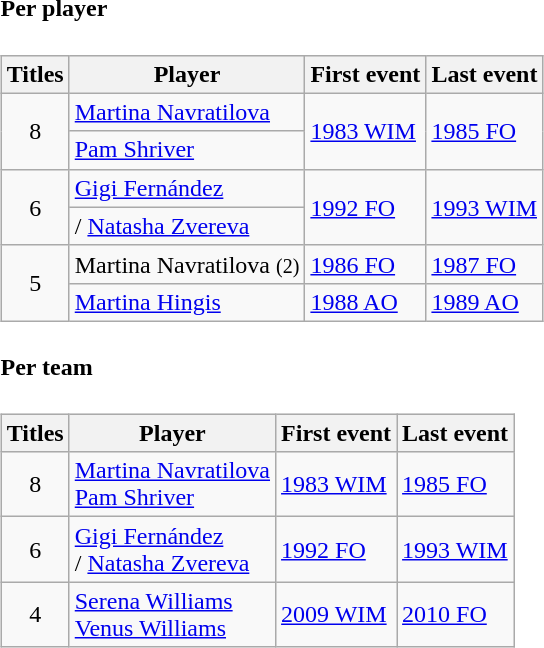<table>
<tr valign=top>
<td><br><h4>Per player</h4><table class="wikitable nowrap">
<tr>
<th>Titles</th>
<th>Player</th>
<th>First event</th>
<th>Last event</th>
</tr>
<tr>
<td rowspan="2" align="center">8</td>
<td> <a href='#'>Martina Navratilova</a></td>
<td rowspan="2"><a href='#'>1983 WIM</a></td>
<td rowspan="2"><a href='#'>1985 FO</a></td>
</tr>
<tr>
<td> <a href='#'>Pam Shriver</a></td>
</tr>
<tr>
<td rowspan="2" align="center">6</td>
<td> <a href='#'>Gigi Fernández</a></td>
<td rowspan="2"><a href='#'>1992 FO</a></td>
<td rowspan="2"><a href='#'>1993 WIM</a></td>
</tr>
<tr>
<td>/ <a href='#'>Natasha Zvereva</a></td>
</tr>
<tr>
<td rowspan="2" align="center">5</td>
<td> Martina Navratilova <small>(2)</small></td>
<td><a href='#'>1986 FO</a></td>
<td><a href='#'>1987 FO</a></td>
</tr>
<tr>
<td> <a href='#'>Martina Hingis</a></td>
<td><a href='#'>1988 AO</a></td>
<td><a href='#'>1989 AO</a></td>
</tr>
</table>
<h4>Per team</h4><table class="wikitable nowrap">
<tr>
<th>Titles</th>
<th>Player</th>
<th>First event</th>
<th>Last event</th>
</tr>
<tr>
<td align="center">8</td>
<td> <a href='#'>Martina Navratilova</a> <br>  <a href='#'>Pam Shriver</a></td>
<td><a href='#'>1983 WIM</a></td>
<td><a href='#'>1985 FO</a></td>
</tr>
<tr>
<td align="center">6</td>
<td> <a href='#'>Gigi Fernández</a> <br> / <a href='#'>Natasha Zvereva</a></td>
<td><a href='#'>1992 FO</a></td>
<td><a href='#'>1993 WIM</a></td>
</tr>
<tr>
<td align="center">4</td>
<td> <a href='#'>Serena Williams</a> <br>  <a href='#'>Venus Williams</a></td>
<td><a href='#'>2009 WIM</a></td>
<td><a href='#'>2010 FO</a></td>
</tr>
</table>
</td>
</tr>
</table>
